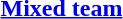<table>
<tr>
<th rowspan=2><a href='#'>Mixed team</a></th>
<td rowspan=2></td>
<td rowspan=2></td>
<td></td>
</tr>
<tr>
<td></td>
</tr>
</table>
